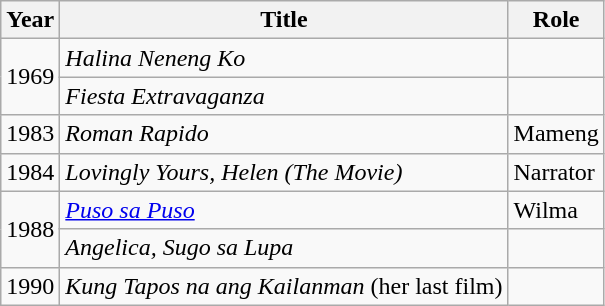<table class="wikitable">
<tr>
<th>Year</th>
<th>Title</th>
<th>Role</th>
</tr>
<tr>
<td rowspan="2">1969</td>
<td><em>Halina Neneng Ko</em></td>
<td></td>
</tr>
<tr>
<td><em>Fiesta Extravaganza</em></td>
<td></td>
</tr>
<tr>
<td>1983</td>
<td><em>Roman Rapido</em></td>
<td>Mameng</td>
</tr>
<tr>
<td>1984</td>
<td><em>Lovingly Yours, Helen (The Movie)</em></td>
<td>Narrator</td>
</tr>
<tr>
<td rowspan="2">1988</td>
<td><em><a href='#'>Puso sa Puso</a></em></td>
<td>Wilma</td>
</tr>
<tr>
<td><em>Angelica, Sugo sa Lupa</em></td>
<td></td>
</tr>
<tr>
<td>1990</td>
<td><em>Kung Tapos na ang Kailanman</em> (her last film)</td>
<td></td>
</tr>
</table>
